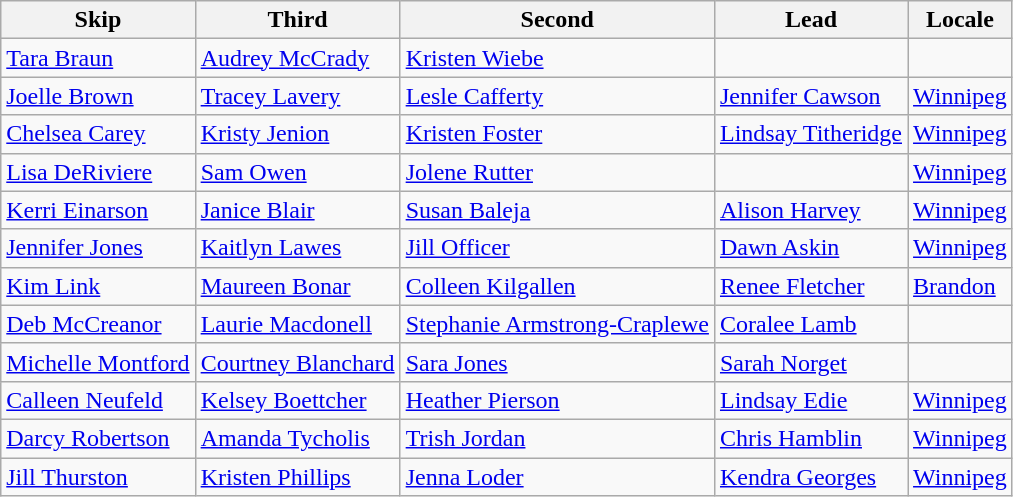<table class="wikitable">
<tr>
<th>Skip</th>
<th>Third</th>
<th>Second</th>
<th>Lead</th>
<th>Locale</th>
</tr>
<tr>
<td><a href='#'>Tara Braun</a></td>
<td><a href='#'>Audrey McCrady</a></td>
<td><a href='#'>Kristen Wiebe</a></td>
<td></td>
<td></td>
</tr>
<tr>
<td><a href='#'>Joelle Brown</a></td>
<td><a href='#'>Tracey Lavery</a></td>
<td><a href='#'>Lesle Cafferty</a></td>
<td><a href='#'>Jennifer Cawson</a></td>
<td> <a href='#'>Winnipeg</a></td>
</tr>
<tr>
<td><a href='#'>Chelsea Carey</a></td>
<td><a href='#'>Kristy Jenion</a></td>
<td><a href='#'>Kristen Foster</a></td>
<td><a href='#'>Lindsay Titheridge</a></td>
<td> <a href='#'>Winnipeg</a></td>
</tr>
<tr>
<td><a href='#'>Lisa DeRiviere</a></td>
<td><a href='#'>Sam Owen</a></td>
<td><a href='#'>Jolene Rutter</a></td>
<td></td>
<td> <a href='#'>Winnipeg</a></td>
</tr>
<tr>
<td><a href='#'>Kerri Einarson</a></td>
<td><a href='#'>Janice Blair</a></td>
<td><a href='#'>Susan Baleja</a></td>
<td><a href='#'>Alison Harvey</a></td>
<td> <a href='#'>Winnipeg</a></td>
</tr>
<tr>
<td><a href='#'>Jennifer Jones</a></td>
<td><a href='#'>Kaitlyn Lawes</a></td>
<td><a href='#'>Jill Officer</a></td>
<td><a href='#'>Dawn Askin</a></td>
<td> <a href='#'>Winnipeg</a></td>
</tr>
<tr>
<td><a href='#'>Kim Link</a></td>
<td><a href='#'>Maureen Bonar</a></td>
<td><a href='#'>Colleen Kilgallen</a></td>
<td><a href='#'>Renee Fletcher</a></td>
<td> <a href='#'>Brandon</a></td>
</tr>
<tr>
<td><a href='#'>Deb McCreanor</a></td>
<td><a href='#'>Laurie Macdonell</a></td>
<td><a href='#'>Stephanie Armstrong-Craplewe</a></td>
<td><a href='#'>Coralee Lamb</a></td>
<td></td>
</tr>
<tr>
<td><a href='#'>Michelle Montford</a></td>
<td><a href='#'>Courtney Blanchard</a></td>
<td><a href='#'>Sara Jones</a></td>
<td><a href='#'>Sarah Norget</a></td>
<td></td>
</tr>
<tr>
<td><a href='#'>Calleen Neufeld</a></td>
<td><a href='#'>Kelsey Boettcher</a></td>
<td><a href='#'>Heather Pierson</a></td>
<td><a href='#'>Lindsay Edie</a></td>
<td> <a href='#'>Winnipeg</a></td>
</tr>
<tr>
<td><a href='#'>Darcy Robertson</a></td>
<td><a href='#'>Amanda Tycholis</a></td>
<td><a href='#'>Trish Jordan</a></td>
<td><a href='#'>Chris Hamblin</a></td>
<td> <a href='#'>Winnipeg</a></td>
</tr>
<tr>
<td><a href='#'>Jill Thurston</a></td>
<td><a href='#'>Kristen Phillips</a></td>
<td><a href='#'>Jenna Loder</a></td>
<td><a href='#'>Kendra Georges</a></td>
<td> <a href='#'>Winnipeg</a></td>
</tr>
</table>
